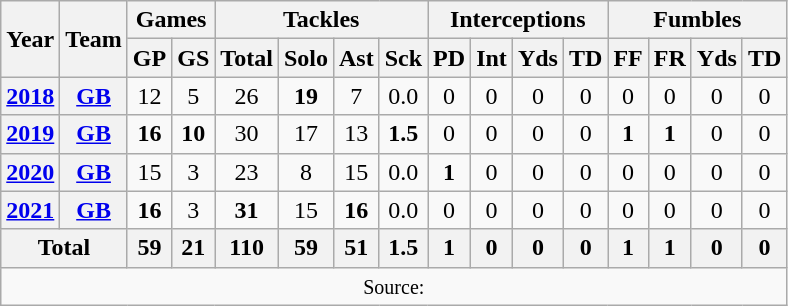<table class="wikitable" style="text-align:center;">
<tr>
<th rowspan="2">Year</th>
<th rowspan="2">Team</th>
<th colspan="2">Games</th>
<th colspan="4">Tackles</th>
<th colspan="4">Interceptions</th>
<th colspan="4">Fumbles</th>
</tr>
<tr>
<th>GP</th>
<th>GS</th>
<th>Total</th>
<th>Solo</th>
<th>Ast</th>
<th>Sck</th>
<th>PD</th>
<th>Int</th>
<th>Yds</th>
<th>TD</th>
<th>FF</th>
<th>FR</th>
<th>Yds</th>
<th>TD</th>
</tr>
<tr>
<th><a href='#'>2018</a></th>
<th><a href='#'>GB</a></th>
<td>12</td>
<td>5</td>
<td>26</td>
<td><strong>19</strong></td>
<td>7</td>
<td>0.0</td>
<td>0</td>
<td>0</td>
<td>0</td>
<td>0</td>
<td>0</td>
<td>0</td>
<td>0</td>
<td>0</td>
</tr>
<tr>
<th><a href='#'>2019</a></th>
<th><a href='#'>GB</a></th>
<td><strong>16</strong></td>
<td><strong>10</strong></td>
<td>30</td>
<td>17</td>
<td>13</td>
<td><strong>1.5</strong></td>
<td>0</td>
<td>0</td>
<td>0</td>
<td>0</td>
<td><strong>1</strong></td>
<td><strong>1</strong></td>
<td>0</td>
<td>0</td>
</tr>
<tr>
<th><a href='#'>2020</a></th>
<th><a href='#'>GB</a></th>
<td>15</td>
<td>3</td>
<td>23</td>
<td>8</td>
<td>15</td>
<td>0.0</td>
<td><strong>1</strong></td>
<td>0</td>
<td>0</td>
<td>0</td>
<td>0</td>
<td>0</td>
<td>0</td>
<td>0</td>
</tr>
<tr>
<th><a href='#'>2021</a></th>
<th><a href='#'>GB</a></th>
<td><strong>16</strong></td>
<td>3</td>
<td><strong>31</strong></td>
<td>15</td>
<td><strong>16</strong></td>
<td>0.0</td>
<td>0</td>
<td>0</td>
<td>0</td>
<td>0</td>
<td>0</td>
<td>0</td>
<td>0</td>
<td>0</td>
</tr>
<tr>
<th colspan="2">Total</th>
<th>59</th>
<th>21</th>
<th>110</th>
<th>59</th>
<th>51</th>
<th>1.5</th>
<th>1</th>
<th>0</th>
<th>0</th>
<th>0</th>
<th>1</th>
<th>1</th>
<th>0</th>
<th>0</th>
</tr>
<tr>
<td colspan=16><small>Source: </small></td>
</tr>
</table>
